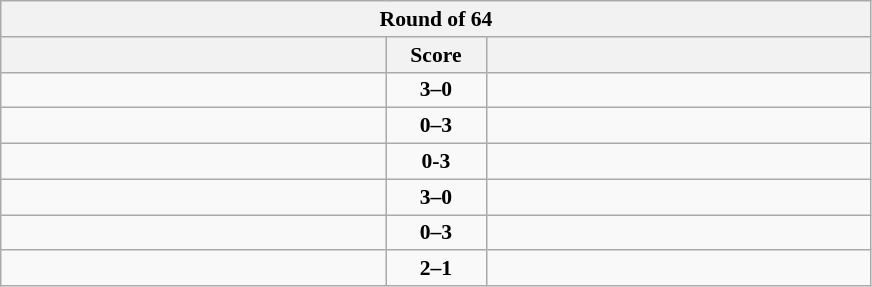<table class="wikitable" style="text-align: center; font-size:90% ">
<tr>
<th colspan=3>Round of 64</th>
</tr>
<tr>
<th align="right" width="250"></th>
<th width="60">Score</th>
<th align="left" width="250"></th>
</tr>
<tr>
<td align=left><strong></strong></td>
<td align=center><strong>3–0</strong></td>
<td align=left></td>
</tr>
<tr>
<td align=left></td>
<td align=center><strong>0–3</strong></td>
<td align=left><strong></strong></td>
</tr>
<tr>
<td align=left></td>
<td align=center><strong>0-3</strong></td>
<td align=left><strong></strong></td>
</tr>
<tr>
<td align=left><strong></strong></td>
<td align=center><strong>3–0</strong></td>
<td align=left></td>
</tr>
<tr>
<td align=left></td>
<td align=center><strong>0–3</strong></td>
<td align=left><strong></strong></td>
</tr>
<tr>
<td align=left><strong></strong></td>
<td align=center><strong>2–1</strong></td>
<td align=left></td>
</tr>
</table>
